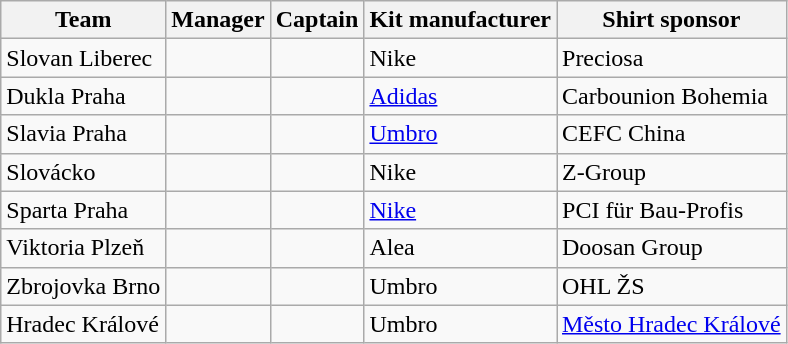<table class="wikitable sortable" style="text-align: left;">
<tr>
<th>Team</th>
<th>Manager</th>
<th>Captain</th>
<th>Kit manufacturer</th>
<th>Shirt sponsor</th>
</tr>
<tr>
<td>Slovan Liberec</td>
<td> </td>
<td> </td>
<td>Nike</td>
<td>Preciosa</td>
</tr>
<tr>
<td>Dukla Praha</td>
<td> </td>
<td> </td>
<td><a href='#'>Adidas</a></td>
<td>Carbounion Bohemia</td>
</tr>
<tr>
<td>Slavia Praha</td>
<td> </td>
<td> </td>
<td><a href='#'>Umbro</a></td>
<td>CEFC China</td>
</tr>
<tr>
<td>Slovácko</td>
<td> </td>
<td> </td>
<td>Nike</td>
<td>Z-Group</td>
</tr>
<tr>
<td>Sparta Praha</td>
<td> </td>
<td> </td>
<td><a href='#'>Nike</a></td>
<td>PCI für Bau-Profis</td>
</tr>
<tr>
<td>Viktoria Plzeň</td>
<td> </td>
<td> </td>
<td>Alea</td>
<td>Doosan Group</td>
</tr>
<tr>
<td>Zbrojovka Brno</td>
<td> </td>
<td> </td>
<td>Umbro</td>
<td>OHL ŽS</td>
</tr>
<tr>
<td>Hradec Králové</td>
<td> </td>
<td> </td>
<td>Umbro</td>
<td><a href='#'>Město Hradec Králové</a></td>
</tr>
</table>
